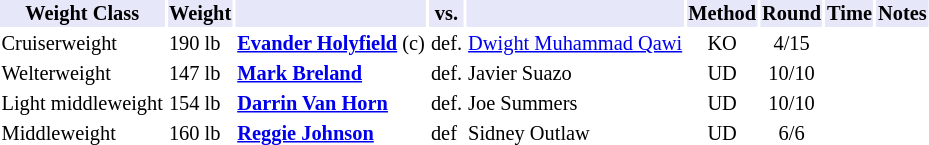<table class="toccolours" style="font-size: 85%;">
<tr>
<th style="background:#e6e8fa; color:#000; text-align:center;">Weight Class</th>
<th style="background:#e6e8fa; color:#000; text-align:center;">Weight</th>
<th style="background:#e6e8fa; color:#000; text-align:center;"></th>
<th style="background:#e6e8fa; color:#000; text-align:center;">vs.</th>
<th style="background:#e6e8fa; color:#000; text-align:center;"></th>
<th style="background:#e6e8fa; color:#000; text-align:center;">Method</th>
<th style="background:#e6e8fa; color:#000; text-align:center;">Round</th>
<th style="background:#e6e8fa; color:#000; text-align:center;">Time</th>
<th style="background:#e6e8fa; color:#000; text-align:center;">Notes</th>
</tr>
<tr>
<td>Cruiserweight</td>
<td>190 lb</td>
<td><strong><a href='#'>Evander Holyfield</a></strong> (c)</td>
<td>def.</td>
<td><a href='#'>Dwight Muhammad Qawi</a></td>
<td align=center>KO</td>
<td align=center>4/15</td>
<td align=center></td>
<td></td>
</tr>
<tr>
<td>Welterweight</td>
<td>147 lb</td>
<td><strong><a href='#'>Mark Breland</a></strong></td>
<td>def.</td>
<td>Javier Suazo</td>
<td align=center>UD</td>
<td align=center>10/10</td>
<td align=center></td>
</tr>
<tr>
<td>Light middleweight</td>
<td>154 lb</td>
<td><strong><a href='#'>Darrin Van Horn</a></strong></td>
<td>def.</td>
<td>Joe Summers</td>
<td align=center>UD</td>
<td align=center>10/10</td>
<td align=center></td>
</tr>
<tr>
<td>Middleweight</td>
<td>160 lb</td>
<td><strong><a href='#'>Reggie Johnson</a></strong></td>
<td>def</td>
<td>Sidney Outlaw</td>
<td align=center>UD</td>
<td align=center>6/6</td>
<td align=center></td>
</tr>
</table>
